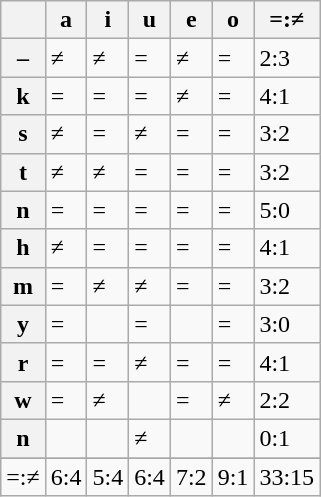<table class="wikitable">
<tr>
<th></th>
<th>a</th>
<th>i</th>
<th>u</th>
<th>e</th>
<th>o</th>
<th>=:≠</th>
</tr>
<tr>
<th>–</th>
<td>≠</td>
<td>≠</td>
<td>=</td>
<td>≠</td>
<td>=</td>
<td>2:3</td>
</tr>
<tr>
<th>k</th>
<td>=</td>
<td>=</td>
<td>=</td>
<td>≠</td>
<td>=</td>
<td>4:1</td>
</tr>
<tr>
<th>s</th>
<td>≠</td>
<td>=</td>
<td>≠</td>
<td>=</td>
<td>=</td>
<td>3:2</td>
</tr>
<tr>
<th>t</th>
<td>≠</td>
<td>≠</td>
<td>=</td>
<td>=</td>
<td>=</td>
<td>3:2</td>
</tr>
<tr>
<th>n</th>
<td>=</td>
<td>=</td>
<td>=</td>
<td>=</td>
<td>=</td>
<td>5:0</td>
</tr>
<tr>
<th>h</th>
<td>≠</td>
<td>=</td>
<td>=</td>
<td>=</td>
<td>=</td>
<td>4:1</td>
</tr>
<tr>
<th>m</th>
<td>=</td>
<td>≠</td>
<td>≠</td>
<td>=</td>
<td>=</td>
<td>3:2</td>
</tr>
<tr>
<th>y</th>
<td>=</td>
<td></td>
<td>=</td>
<td></td>
<td>=</td>
<td>3:0</td>
</tr>
<tr>
<th>r</th>
<td>=</td>
<td>=</td>
<td>≠</td>
<td>=</td>
<td>=</td>
<td>4:1</td>
</tr>
<tr>
<th>w</th>
<td>=</td>
<td>≠</td>
<td></td>
<td>=</td>
<td>≠</td>
<td>2:2</td>
</tr>
<tr>
<th>n</th>
<td></td>
<td></td>
<td>≠</td>
<td></td>
<td></td>
<td>0:1</td>
</tr>
<tr>
</tr>
<tr>
<td>=:≠</td>
<td>6:4</td>
<td>5:4</td>
<td>6:4</td>
<td>7:2</td>
<td>9:1</td>
<td>33:15</td>
</tr>
</table>
